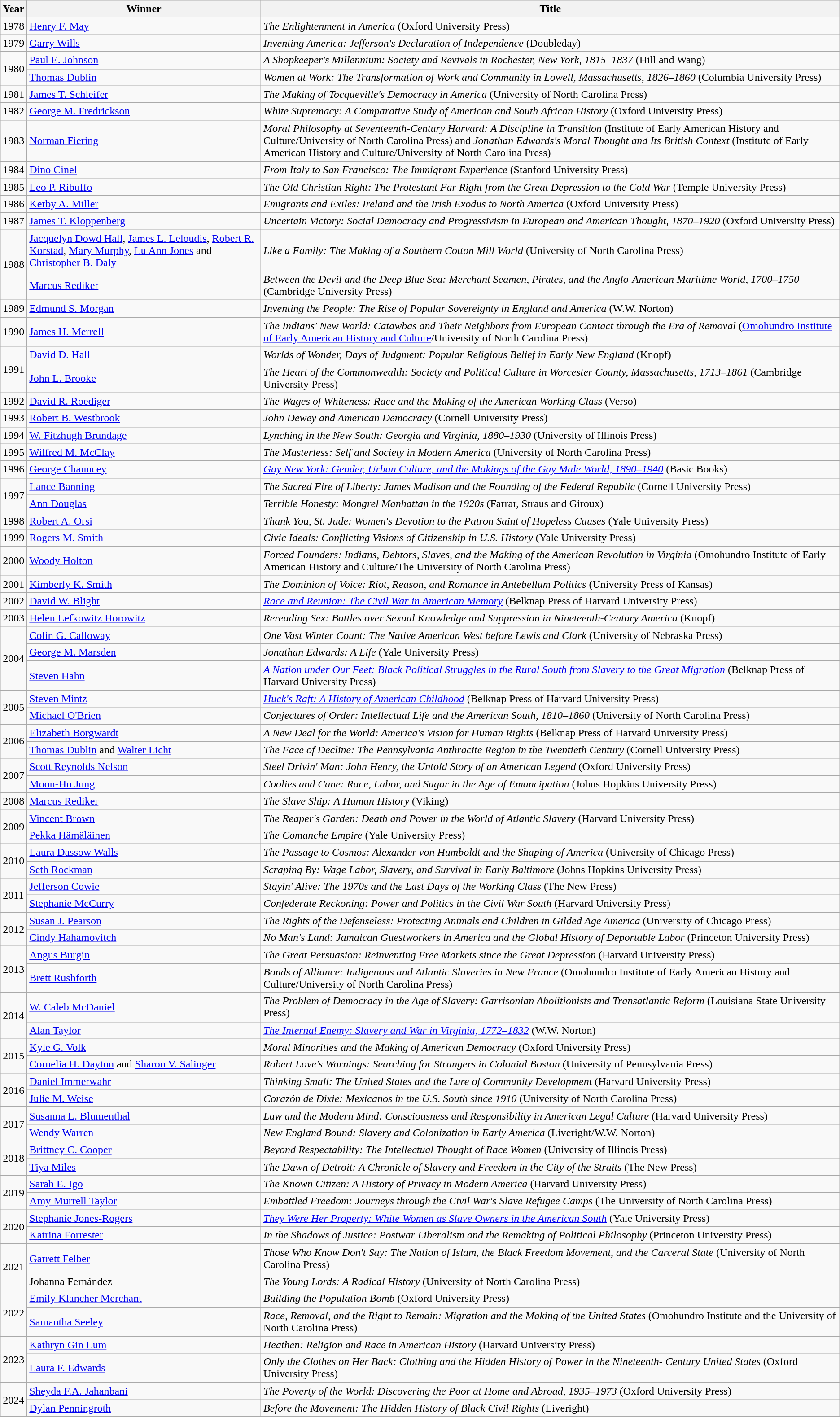<table class="wikitable">
<tr>
<th>Year</th>
<th>Winner</th>
<th>Title</th>
</tr>
<tr>
<td>1978</td>
<td><a href='#'>Henry F. May</a></td>
<td><em>The Enlightenment in America</em> (Oxford University Press)</td>
</tr>
<tr>
<td>1979</td>
<td><a href='#'>Garry Wills</a></td>
<td><em>Inventing America: Jefferson's Declaration of Independence</em> (Doubleday)</td>
</tr>
<tr>
<td rowspan="2">1980</td>
<td><a href='#'>Paul E. Johnson</a></td>
<td><em>A Shopkeeper's Millennium: Society and Revivals in Rochester, New York, 1815–1837</em> (Hill and Wang)</td>
</tr>
<tr>
<td><a href='#'>Thomas Dublin</a></td>
<td><em>Women at Work: The Transformation of Work and Community in Lowell, Massachusetts, 1826–1860</em> (Columbia University Press)</td>
</tr>
<tr>
<td>1981</td>
<td><a href='#'>James T. Schleifer</a></td>
<td><em>The Making of Tocqueville's Democracy in America</em> (University of North Carolina Press)</td>
</tr>
<tr>
<td>1982</td>
<td><a href='#'>George M. Fredrickson</a></td>
<td><em>White Supremacy: A Comparative Study of American and South African History</em> (Oxford University Press)</td>
</tr>
<tr>
<td>1983</td>
<td><a href='#'>Norman Fiering</a></td>
<td><em>Moral Philosophy at Seventeenth-Century Harvard: A Discipline in Transition</em> (Institute of Early American History and Culture/University of North Carolina Press) and <em>Jonathan Edwards's Moral Thought and Its British Context</em> (Institute of Early American History and Culture/University of North Carolina Press)</td>
</tr>
<tr>
<td>1984</td>
<td><a href='#'>Dino Cinel</a></td>
<td><em>From Italy to San Francisco: The Immigrant Experience </em> (Stanford University Press)</td>
</tr>
<tr>
<td>1985</td>
<td><a href='#'>Leo P. Ribuffo</a></td>
<td><em>The Old Christian Right: The Protestant Far Right from the Great Depression to the Cold War</em> (Temple University Press)</td>
</tr>
<tr>
<td>1986</td>
<td><a href='#'>Kerby A. Miller</a></td>
<td><em>Emigrants and Exiles: Ireland and the Irish Exodus to North America</em> (Oxford University Press)</td>
</tr>
<tr>
<td>1987</td>
<td><a href='#'>James T. Kloppenberg</a></td>
<td><em>Uncertain Victory: Social Democracy and Progressivism in European and American Thought, 1870–1920</em> (Oxford University Press)</td>
</tr>
<tr>
<td rowspan="2">1988</td>
<td><a href='#'>Jacquelyn Dowd Hall</a>, <a href='#'>James L. Leloudis</a>, <a href='#'>Robert R. Korstad</a>, <a href='#'>Mary Murphy</a>, <a href='#'>Lu Ann Jones</a> and <a href='#'>Christopher B. Daly</a></td>
<td><em>Like a Family: The Making of a Southern Cotton Mill World</em> (University of North Carolina Press)</td>
</tr>
<tr>
<td><a href='#'>Marcus Rediker</a></td>
<td><em>Between the Devil and the Deep Blue Sea: Merchant Seamen, Pirates, and the Anglo-American Maritime World, 1700–1750</em> (Cambridge University Press)</td>
</tr>
<tr>
<td>1989</td>
<td><a href='#'>Edmund S. Morgan</a></td>
<td><em>Inventing the People: The Rise of Popular Sovereignty in England and America</em> (W.W. Norton)</td>
</tr>
<tr>
<td>1990</td>
<td><a href='#'>James H. Merrell</a></td>
<td><em>The Indians' New World: Catawbas and Their Neighbors from European Contact through the Era of Removal</em> (<a href='#'>Omohundro Institute of Early American History and Culture</a>/University of North Carolina Press)</td>
</tr>
<tr>
<td rowspan="2">1991</td>
<td><a href='#'>David D. Hall</a></td>
<td><em>Worlds of Wonder, Days of Judgment: Popular Religious Belief in Early New England </em>(Knopf)</td>
</tr>
<tr>
<td><a href='#'>John L. Brooke</a></td>
<td><em>The Heart of the Commonwealth: Society and Political Culture in Worcester County, Massachusetts, 1713–1861</em> (Cambridge University Press)</td>
</tr>
<tr>
<td>1992</td>
<td><a href='#'>David R. Roediger</a></td>
<td><em>The Wages of Whiteness: Race and the Making of the American Working Class</em> (Verso)</td>
</tr>
<tr>
<td>1993</td>
<td><a href='#'>Robert B. Westbrook</a></td>
<td><em>John Dewey and American Democracy</em> (Cornell University Press)</td>
</tr>
<tr>
<td>1994</td>
<td><a href='#'>W. Fitzhugh Brundage</a></td>
<td><em>Lynching in the New South: Georgia and Virginia, 1880–1930</em> (University of Illinois Press)</td>
</tr>
<tr>
<td>1995</td>
<td><a href='#'>Wilfred M. McClay</a></td>
<td><em>The Masterless: Self and Society in Modern America</em> (University of North Carolina Press)</td>
</tr>
<tr>
<td>1996</td>
<td><a href='#'>George Chauncey</a></td>
<td><em><a href='#'>Gay New York: Gender, Urban Culture, and the Makings of the Gay Male World, 1890–1940</a></em> (Basic Books)</td>
</tr>
<tr>
<td rowspan="2">1997</td>
<td><a href='#'>Lance Banning</a></td>
<td><em>The Sacred Fire of Liberty: James Madison and the Founding of the Federal Republic</em> (Cornell University Press)</td>
</tr>
<tr>
<td><a href='#'>Ann Douglas</a></td>
<td><em>Terrible Honesty: Mongrel Manhattan in the 1920s</em> (Farrar, Straus and Giroux)</td>
</tr>
<tr>
<td>1998</td>
<td><a href='#'>Robert A. Orsi</a></td>
<td><em>Thank You, St. Jude: Women's Devotion to the Patron Saint of Hopeless Causes</em> (Yale University Press)</td>
</tr>
<tr>
<td>1999</td>
<td><a href='#'>Rogers M. Smith</a></td>
<td><em>Civic Ideals: Conflicting Visions of Citizenship in U.S. History</em> (Yale University Press)</td>
</tr>
<tr>
<td>2000</td>
<td><a href='#'>Woody Holton</a></td>
<td><em>Forced Founders: Indians, Debtors, Slaves, and the Making of the American Revolution in Virginia</em> (Omohundro Institute of Early American History and Culture/The University of North Carolina Press)</td>
</tr>
<tr>
<td>2001</td>
<td><a href='#'>Kimberly K. Smith</a></td>
<td><em>The Dominion of Voice: Riot, Reason, and Romance in Antebellum Politics</em> (University Press of Kansas)</td>
</tr>
<tr>
<td>2002</td>
<td><a href='#'>David W. Blight</a></td>
<td><em><a href='#'>Race and Reunion: The Civil War in American Memory</a></em> (Belknap Press of Harvard University Press)</td>
</tr>
<tr>
<td>2003</td>
<td><a href='#'>Helen Lefkowitz Horowitz</a></td>
<td><em>Rereading Sex: Battles over Sexual Knowledge and Suppression in Nineteenth-Century America</em> (Knopf)</td>
</tr>
<tr>
<td rowspan="3">2004</td>
<td><a href='#'>Colin G. Calloway</a></td>
<td><em>One Vast Winter Count: The Native American West before Lewis and Clark</em> (University of Nebraska Press)</td>
</tr>
<tr>
<td><a href='#'>George M. Marsden</a></td>
<td><em>Jonathan Edwards: A Life</em> (Yale University Press)</td>
</tr>
<tr>
<td><a href='#'>Steven Hahn</a></td>
<td><em><a href='#'>A Nation under Our Feet: Black Political Struggles in the Rural South from Slavery to the Great Migration</a></em> (Belknap Press of Harvard University Press)</td>
</tr>
<tr>
<td rowspan="2">2005</td>
<td><a href='#'>Steven Mintz</a></td>
<td><em><a href='#'>Huck's Raft: A History of American Childhood</a> </em>(Belknap Press of Harvard University Press)</td>
</tr>
<tr>
<td><a href='#'>Michael O'Brien</a></td>
<td><em>Conjectures of Order: Intellectual Life and the American South, 1810–1860</em> (University of North Carolina Press)</td>
</tr>
<tr>
<td rowspan="2">2006</td>
<td><a href='#'>Elizabeth Borgwardt</a></td>
<td><em>A New Deal for the World: America's Vision for Human Rights</em> (Belknap Press of Harvard University Press)</td>
</tr>
<tr>
<td><a href='#'>Thomas Dublin</a> and <a href='#'>Walter Licht</a></td>
<td><em>The Face of Decline: The Pennsylvania Anthracite Region in the Twentieth Century</em> (Cornell University Press)</td>
</tr>
<tr>
<td rowspan="2">2007</td>
<td><a href='#'>Scott Reynolds Nelson</a></td>
<td><em>Steel Drivin' Man: John Henry, the Untold Story of an American Legend</em> (Oxford University Press)</td>
</tr>
<tr>
<td><a href='#'>Moon-Ho Jung</a></td>
<td><em>Coolies and Cane: Race, Labor, and Sugar in the Age of Emancipation</em> (Johns Hopkins University Press)</td>
</tr>
<tr>
<td>2008</td>
<td><a href='#'>Marcus Rediker</a></td>
<td><em>The Slave Ship: A Human History</em> (Viking)</td>
</tr>
<tr>
<td rowspan="2">2009</td>
<td><a href='#'>Vincent Brown</a></td>
<td><em>The Reaper's Garden: Death and Power in the World of Atlantic Slavery</em> (Harvard University Press)</td>
</tr>
<tr>
<td><a href='#'>Pekka Hämäläinen</a></td>
<td><em>The Comanche Empire</em> (Yale University Press)</td>
</tr>
<tr>
<td rowspan="2">2010</td>
<td><a href='#'>Laura Dassow Walls</a></td>
<td><em>The Passage to Cosmos: Alexander von Humboldt and the Shaping of America</em> (University of Chicago Press)</td>
</tr>
<tr>
<td><a href='#'>Seth Rockman</a></td>
<td><em>Scraping By: Wage Labor, Slavery, and Survival in Early Baltimore</em> (Johns Hopkins University Press)</td>
</tr>
<tr>
<td rowspan="2">2011</td>
<td><a href='#'>Jefferson Cowie</a></td>
<td><em>Stayin' Alive: The 1970s and the Last Days of the Working Class</em> (The New Press)</td>
</tr>
<tr>
<td><a href='#'>Stephanie McCurry</a></td>
<td><em>Confederate Reckoning: Power and Politics in the Civil War South</em> (Harvard University Press)</td>
</tr>
<tr>
<td rowspan="2">2012</td>
<td><a href='#'>Susan J. Pearson</a></td>
<td><em>The Rights of the Defenseless: Protecting Animals and Children in Gilded Age America</em> (University of Chicago Press)</td>
</tr>
<tr>
<td><a href='#'>Cindy Hahamovitch</a></td>
<td><em>No Man's Land: Jamaican Guestworkers in America and the Global History of Deportable Labor</em> (Princeton University Press)</td>
</tr>
<tr>
<td rowspan="2">2013</td>
<td><a href='#'>Angus Burgin</a></td>
<td><em>The Great Persuasion: Reinventing Free Markets since the Great Depression</em> (Harvard University Press)</td>
</tr>
<tr>
<td><a href='#'>Brett Rushforth</a></td>
<td><em>Bonds of Alliance: Indigenous and Atlantic Slaveries in New France</em> (Omohundro Institute of Early American History and Culture/University of North Carolina Press)</td>
</tr>
<tr>
<td rowspan="2">2014</td>
<td><a href='#'>W. Caleb McDaniel</a></td>
<td><em>The Problem of Democracy in the Age of Slavery: Garrisonian Abolitionists and Transatlantic Reform</em> (Louisiana State University Press)</td>
</tr>
<tr>
<td><a href='#'>Alan Taylor</a></td>
<td><em><a href='#'>The Internal Enemy: Slavery and War in Virginia, 1772–1832</a></em> (W.W. Norton)</td>
</tr>
<tr>
<td rowspan="2">2015</td>
<td><a href='#'>Kyle G. Volk</a></td>
<td><em>Moral Minorities and the Making of American Democracy</em> (Oxford University Press)</td>
</tr>
<tr>
<td><a href='#'>Cornelia H. Dayton</a> and <a href='#'>Sharon V. Salinger</a></td>
<td><em>Robert Love's Warnings: Searching for Strangers in Colonial Boston</em> (University of Pennsylvania Press)</td>
</tr>
<tr>
<td rowspan="2">2016</td>
<td><a href='#'>Daniel Immerwahr</a></td>
<td><em>Thinking Small: The United States and the Lure of Community Development</em> (Harvard University Press)</td>
</tr>
<tr>
<td><a href='#'>Julie M. Weise</a></td>
<td><em>Corazón de Dixie: Mexicanos in the U.S. South since 1910</em> (University of North Carolina Press)</td>
</tr>
<tr>
<td rowspan="2">2017</td>
<td><a href='#'>Susanna L. Blumenthal</a></td>
<td><em>Law and the Modern Mind: Consciousness and Responsibility in American Legal Culture</em> (Harvard University Press)</td>
</tr>
<tr>
<td><a href='#'>Wendy Warren</a></td>
<td><em>New England Bound: Slavery and Colonization in Early America</em> (Liveright/W.W. Norton)</td>
</tr>
<tr>
<td rowspan="2">2018</td>
<td><a href='#'>Brittney C. Cooper</a></td>
<td><em>Beyond Respectability: The Intellectual Thought of Race Women</em> (University of Illinois Press)</td>
</tr>
<tr>
<td><a href='#'>Tiya Miles</a></td>
<td><em>The Dawn of Detroit: A Chronicle of Slavery and Freedom in the City of the Straits</em> (The New Press)</td>
</tr>
<tr>
<td rowspan="2">2019</td>
<td><a href='#'>Sarah E. Igo</a></td>
<td><em>The Known Citizen: A History of Privacy in Modern America</em> (Harvard University Press)</td>
</tr>
<tr>
<td><a href='#'>Amy Murrell Taylor</a></td>
<td><em>Embattled Freedom: Journeys through the Civil War's Slave Refugee Camps</em> (The University of North Carolina Press)</td>
</tr>
<tr>
<td rowspan="2">2020</td>
<td><a href='#'>Stephanie Jones-Rogers</a></td>
<td><em><a href='#'>They Were Her Property: White Women as Slave Owners in the American South</a></em> (Yale University Press)</td>
</tr>
<tr>
<td><a href='#'>Katrina Forrester</a></td>
<td><em>In the Shadows of Justice: Postwar Liberalism and the Remaking of Political Philosophy</em> (Princeton University Press)</td>
</tr>
<tr>
<td rowspan="2">2021</td>
<td><a href='#'>Garrett Felber</a></td>
<td><em>Those Who Know Don't Say: The Nation of Islam, the Black Freedom Movement, and the Carceral State</em> (University of North Carolina Press)</td>
</tr>
<tr>
<td>Johanna Fernández</td>
<td><em>The Young Lords: A Radical History</em> (University of North Carolina Press)</td>
</tr>
<tr>
<td rowspan="2">2022</td>
<td><a href='#'>Emily Klancher Merchant</a></td>
<td><em>Building the Population Bomb</em> (Oxford University Press)</td>
</tr>
<tr>
<td><a href='#'>Samantha Seeley</a></td>
<td><em>Race, Removal, and the Right to Remain: Migration and the Making of the United States</em> (Omohundro Institute and the University of North Carolina Press)</td>
</tr>
<tr>
<td rowspan="2">2023</td>
<td><a href='#'>Kathryn Gin Lum</a></td>
<td><em>Heathen: Religion and Race in American History</em> (Harvard University Press)</td>
</tr>
<tr>
<td><a href='#'>Laura F. Edwards</a></td>
<td><em>Only the Clothes on Her Back: Clothing and the Hidden History of Power in the Nineteenth- Century United States</em> (Oxford University Press)</td>
</tr>
<tr>
<td rowspan="2">2024</td>
<td><a href='#'>Sheyda F.A. Jahanbani</a></td>
<td><em>The Poverty of the World: Discovering the Poor at Home and Abroad, 1935–1973</em> (Oxford University Press)</td>
</tr>
<tr>
<td><a href='#'>Dylan Penningroth</a></td>
<td><em>Before the Movement: The Hidden History of Black Civil Rights</em> (Liveright)</td>
</tr>
</table>
